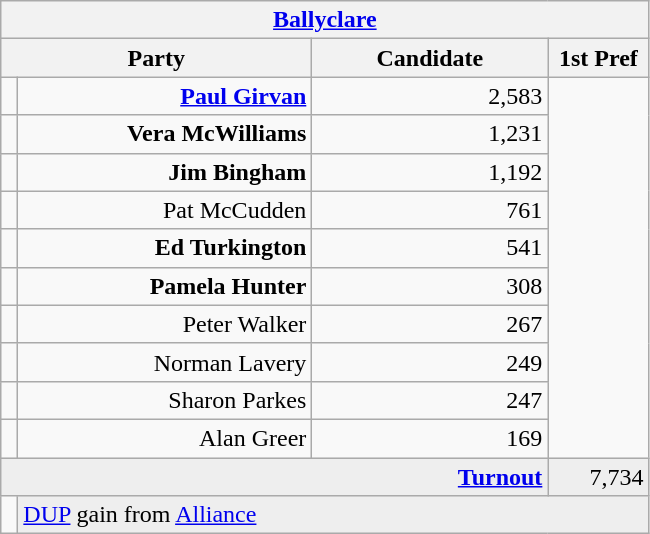<table class="wikitable">
<tr>
<th colspan="4" align="center"><a href='#'>Ballyclare</a></th>
</tr>
<tr>
<th colspan="2" align="center" width=200>Party</th>
<th width=150>Candidate</th>
<th width=60>1st Pref</th>
</tr>
<tr>
<td></td>
<td align="right"><strong><a href='#'>Paul Girvan</a></strong></td>
<td align="right">2,583</td>
</tr>
<tr>
<td></td>
<td align="right"><strong>Vera McWilliams</strong></td>
<td align="right">1,231</td>
</tr>
<tr>
<td></td>
<td align="right"><strong>Jim Bingham</strong></td>
<td align="right">1,192</td>
</tr>
<tr>
<td></td>
<td align="right">Pat McCudden</td>
<td align="right">761</td>
</tr>
<tr>
<td></td>
<td align="right"><strong>Ed Turkington</strong></td>
<td align="right">541</td>
</tr>
<tr>
<td></td>
<td align="right"><strong>Pamela Hunter</strong></td>
<td align="right">308</td>
</tr>
<tr>
<td></td>
<td align="right">Peter Walker</td>
<td align="right">267</td>
</tr>
<tr>
<td></td>
<td align="right">Norman Lavery</td>
<td align="right">249</td>
</tr>
<tr>
<td></td>
<td align="right">Sharon Parkes</td>
<td align="right">247</td>
</tr>
<tr>
<td></td>
<td align="right">Alan Greer</td>
<td align="right">169</td>
</tr>
<tr bgcolor="EEEEEE">
<td colspan=3 align="right"><strong><a href='#'>Turnout</a></strong></td>
<td align="right">7,734</td>
</tr>
<tr>
<td bgcolor=></td>
<td colspan=3 bgcolor="EEEEEE"><a href='#'>DUP</a> gain from <a href='#'>Alliance</a></td>
</tr>
</table>
